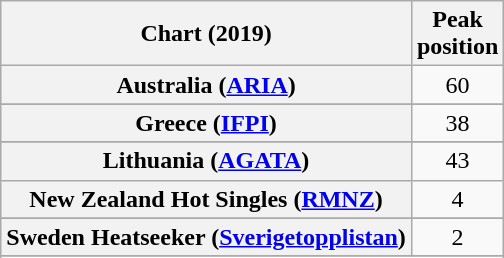<table class="wikitable sortable plainrowheaders" style="text-align:center">
<tr>
<th scope="col">Chart (2019)</th>
<th scope="col">Peak<br>position</th>
</tr>
<tr>
<th scope="row">Australia (<a href='#'>ARIA</a>)</th>
<td>60</td>
</tr>
<tr>
</tr>
<tr>
</tr>
<tr>
</tr>
<tr>
<th scope="row">Greece (<a href='#'>IFPI</a>)</th>
<td>38</td>
</tr>
<tr>
</tr>
<tr>
</tr>
<tr>
<th scope="row">Lithuania (<a href='#'>AGATA</a>)</th>
<td>43</td>
</tr>
<tr>
<th scope="row">New Zealand Hot Singles (<a href='#'>RMNZ</a>)</th>
<td>4</td>
</tr>
<tr>
</tr>
<tr>
<th scope="row">Sweden Heatseeker (<a href='#'>Sverigetopplistan</a>)</th>
<td>2</td>
</tr>
<tr>
</tr>
<tr>
</tr>
<tr>
</tr>
<tr>
</tr>
<tr>
</tr>
<tr>
</tr>
</table>
